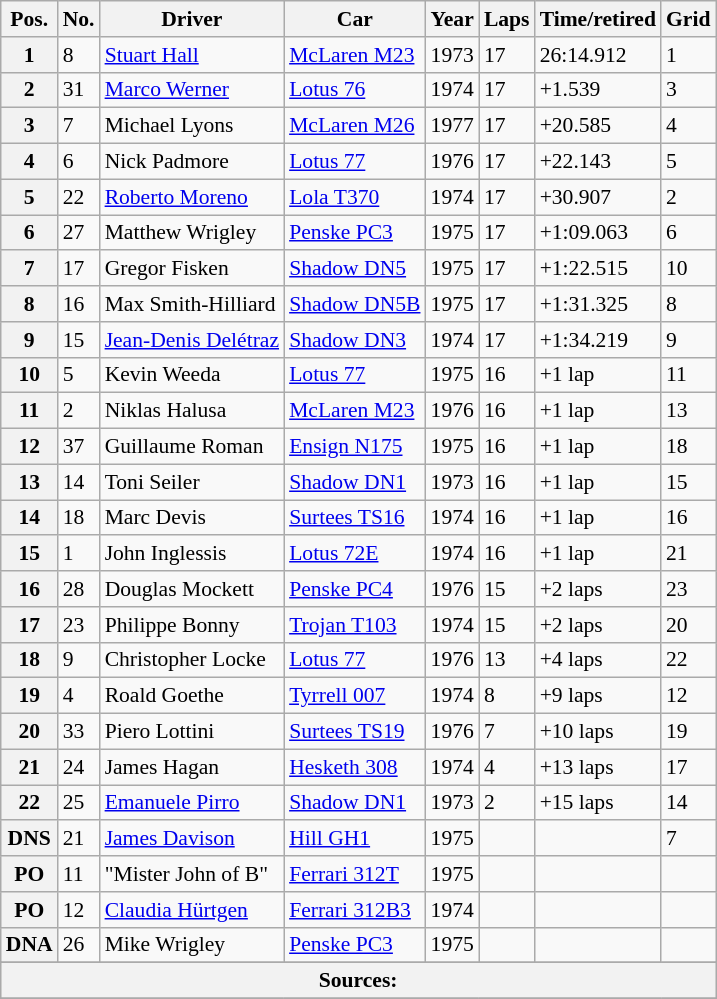<table class="wikitable" style="font-size:90%">
<tr>
<th>Pos.</th>
<th>No.</th>
<th>Driver</th>
<th>Car</th>
<th>Year</th>
<th>Laps</th>
<th>Time/retired</th>
<th>Grid</th>
</tr>
<tr>
<th>1</th>
<td>8</td>
<td> <a href='#'>Stuart Hall</a></td>
<td><a href='#'>McLaren M23</a></td>
<td>1973</td>
<td>17</td>
<td>26:14.912</td>
<td>1</td>
</tr>
<tr>
<th>2</th>
<td>31</td>
<td> <a href='#'>Marco Werner</a></td>
<td><a href='#'>Lotus 76</a></td>
<td>1974</td>
<td>17</td>
<td>+1.539</td>
<td>3</td>
</tr>
<tr>
<th>3</th>
<td>7</td>
<td> Michael Lyons</td>
<td><a href='#'>McLaren M26</a></td>
<td>1977</td>
<td>17</td>
<td>+20.585</td>
<td>4</td>
</tr>
<tr>
<th>4</th>
<td>6</td>
<td> Nick Padmore</td>
<td><a href='#'>Lotus 77</a></td>
<td>1976</td>
<td>17</td>
<td>+22.143</td>
<td>5</td>
</tr>
<tr>
<th>5</th>
<td>22</td>
<td> <a href='#'>Roberto Moreno</a></td>
<td><a href='#'>Lola T370</a></td>
<td>1974</td>
<td>17</td>
<td>+30.907</td>
<td>2</td>
</tr>
<tr>
<th>6</th>
<td>27</td>
<td> Matthew Wrigley</td>
<td><a href='#'>Penske PC3</a></td>
<td>1975</td>
<td>17</td>
<td>+1:09.063</td>
<td>6</td>
</tr>
<tr>
<th>7</th>
<td>17</td>
<td> Gregor Fisken</td>
<td><a href='#'>Shadow DN5</a></td>
<td>1975</td>
<td>17</td>
<td>+1:22.515</td>
<td>10</td>
</tr>
<tr>
<th>8</th>
<td>16</td>
<td> Max Smith-Hilliard</td>
<td><a href='#'>Shadow DN5B</a></td>
<td>1975</td>
<td>17</td>
<td>+1:31.325</td>
<td>8</td>
</tr>
<tr>
<th>9</th>
<td>15</td>
<td> <a href='#'>Jean-Denis Delétraz</a></td>
<td><a href='#'>Shadow DN3</a></td>
<td>1974</td>
<td>17</td>
<td>+1:34.219</td>
<td>9</td>
</tr>
<tr>
<th>10</th>
<td>5</td>
<td> Kevin Weeda</td>
<td><a href='#'>Lotus 77</a></td>
<td>1975</td>
<td>16</td>
<td>+1 lap</td>
<td>11</td>
</tr>
<tr>
<th>11</th>
<td>2</td>
<td> Niklas Halusa</td>
<td><a href='#'>McLaren M23</a></td>
<td>1976</td>
<td>16</td>
<td>+1 lap</td>
<td>13</td>
</tr>
<tr>
<th>12</th>
<td>37</td>
<td> Guillaume Roman</td>
<td><a href='#'>Ensign N175</a></td>
<td>1975</td>
<td>16</td>
<td>+1 lap</td>
<td>18</td>
</tr>
<tr>
<th>13</th>
<td>14</td>
<td> Toni Seiler</td>
<td><a href='#'>Shadow DN1</a></td>
<td>1973</td>
<td>16</td>
<td>+1 lap</td>
<td>15</td>
</tr>
<tr>
<th>14</th>
<td>18</td>
<td> Marc Devis</td>
<td><a href='#'>Surtees TS16</a></td>
<td>1974</td>
<td>16</td>
<td>+1 lap</td>
<td>16</td>
</tr>
<tr>
<th>15</th>
<td>1</td>
<td> John Inglessis</td>
<td><a href='#'>Lotus 72E</a></td>
<td>1974</td>
<td>16</td>
<td>+1 lap</td>
<td>21</td>
</tr>
<tr>
<th>16</th>
<td>28</td>
<td> Douglas Mockett</td>
<td><a href='#'>Penske PC4</a></td>
<td>1976</td>
<td>15</td>
<td>+2 laps</td>
<td>23</td>
</tr>
<tr>
<th>17</th>
<td>23</td>
<td> Philippe Bonny</td>
<td><a href='#'>Trojan T103</a></td>
<td>1974</td>
<td>15</td>
<td>+2 laps</td>
<td>20</td>
</tr>
<tr>
<th>18</th>
<td>9</td>
<td> Christopher Locke</td>
<td><a href='#'>Lotus 77</a></td>
<td>1976</td>
<td>13</td>
<td>+4 laps</td>
<td>22</td>
</tr>
<tr>
<th>19</th>
<td>4</td>
<td> Roald Goethe</td>
<td><a href='#'>Tyrrell 007</a></td>
<td>1974</td>
<td>8</td>
<td>+9 laps</td>
<td>12</td>
</tr>
<tr>
<th>20</th>
<td>33</td>
<td> Piero Lottini</td>
<td><a href='#'>Surtees TS19</a></td>
<td>1976</td>
<td>7</td>
<td>+10 laps</td>
<td>19</td>
</tr>
<tr>
<th>21</th>
<td>24</td>
<td> James Hagan</td>
<td><a href='#'>Hesketh 308</a></td>
<td>1974</td>
<td>4</td>
<td>+13 laps</td>
<td>17</td>
</tr>
<tr>
<th>22</th>
<td>25</td>
<td> <a href='#'>Emanuele Pirro</a></td>
<td><a href='#'>Shadow DN1</a></td>
<td>1973</td>
<td>2</td>
<td>+15 laps</td>
<td>14</td>
</tr>
<tr>
<th>DNS</th>
<td>21</td>
<td> <a href='#'>James Davison</a></td>
<td><a href='#'>Hill GH1</a></td>
<td>1975</td>
<td></td>
<td></td>
<td>7</td>
</tr>
<tr>
<th>PO</th>
<td>11</td>
<td> "Mister John of B"</td>
<td><a href='#'>Ferrari 312T</a></td>
<td>1975</td>
<td></td>
<td></td>
<td></td>
</tr>
<tr>
<th>PO</th>
<td>12</td>
<td> <a href='#'>Claudia Hürtgen</a></td>
<td><a href='#'>Ferrari 312B3</a></td>
<td>1974</td>
<td></td>
<td></td>
<td></td>
</tr>
<tr>
<th>DNA</th>
<td>26</td>
<td> Mike Wrigley</td>
<td><a href='#'>Penske PC3</a></td>
<td>1975</td>
<td></td>
<td></td>
<td></td>
</tr>
<tr>
</tr>
<tr style="background-color:#E5E4E2" align="center">
<th colspan=8>Sources:</th>
</tr>
<tr>
</tr>
</table>
